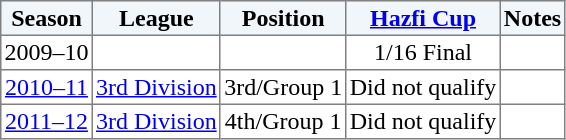<table border="1" cellpadding="2" style="border-collapse:collapse; text-align:center; font-size:normal;">
<tr style="background:#f0f6fa;">
<th>Season</th>
<th>League</th>
<th>Position</th>
<th><a href='#'>Hazfi Cup</a></th>
<th>Notes</th>
</tr>
<tr>
<td>2009–10</td>
<td></td>
<td></td>
<td>1/16 Final</td>
<td></td>
</tr>
<tr>
<td><a href='#'>2010–11</a></td>
<td><a href='#'>3rd Division</a></td>
<td>3rd/Group 1</td>
<td>Did not qualify</td>
<td></td>
</tr>
<tr>
<td><a href='#'>2011–12</a></td>
<td><a href='#'>3rd Division</a></td>
<td>4th/Group 1</td>
<td>Did not qualify</td>
<td></td>
</tr>
</table>
